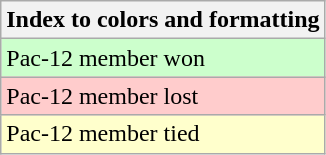<table class="wikitable">
<tr>
<th>Index to colors and formatting</th>
</tr>
<tr style="background:#cfc;">
<td>Pac-12 member won</td>
</tr>
<tr style="background:#fcc;">
<td>Pac-12 member lost</td>
</tr>
<tr style="background:#ffc;">
<td>Pac-12 member tied</td>
</tr>
</table>
